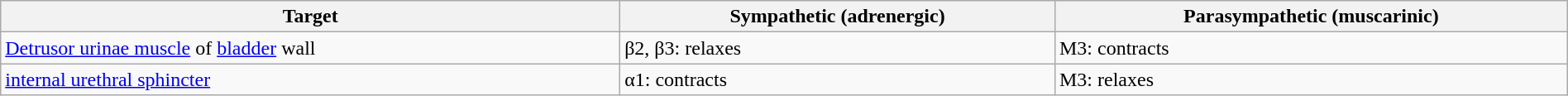<table class="wikitable" width=100%>
<tr>
<th>Target</th>
<th>Sympathetic  (adrenergic)</th>
<th>Parasympathetic (muscarinic)</th>
</tr>
<tr>
<td><a href='#'>Detrusor urinae muscle</a> of <a href='#'>bladder</a> wall</td>
<td>β2, β3: relaxes</td>
<td>M3: contracts</td>
</tr>
<tr>
<td><a href='#'>internal urethral sphincter</a></td>
<td>α1: contracts</td>
<td>M3: relaxes</td>
</tr>
</table>
